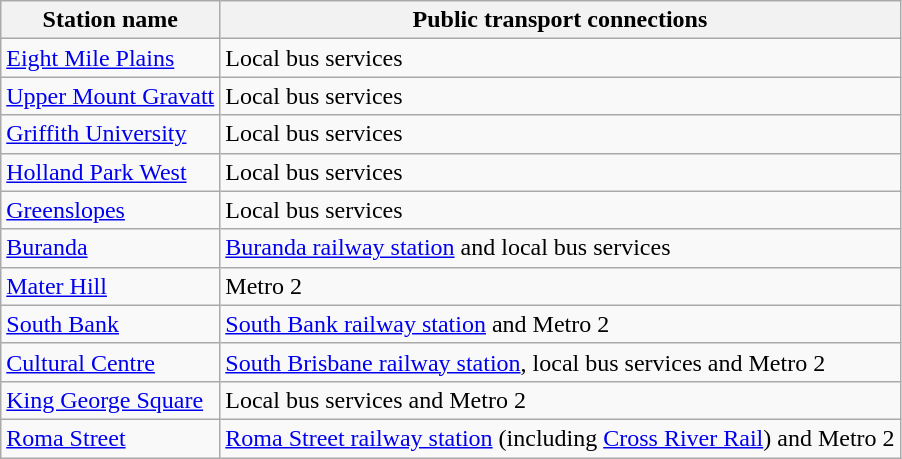<table class="wikitable">
<tr>
<th>Station name</th>
<th>Public transport connections</th>
</tr>
<tr>
<td><a href='#'>Eight Mile Plains</a></td>
<td>Local bus services</td>
</tr>
<tr>
<td><a href='#'>Upper Mount Gravatt</a></td>
<td>Local bus services</td>
</tr>
<tr>
<td><a href='#'>Griffith University</a></td>
<td>Local bus services</td>
</tr>
<tr>
<td><a href='#'>Holland Park West</a></td>
<td>Local bus services</td>
</tr>
<tr>
<td><a href='#'>Greenslopes</a></td>
<td>Local bus services</td>
</tr>
<tr>
<td><a href='#'>Buranda</a></td>
<td><a href='#'>Buranda railway station</a> and local bus services</td>
</tr>
<tr>
<td><a href='#'>Mater Hill</a></td>
<td>Metro 2</td>
</tr>
<tr>
<td><a href='#'>South Bank</a></td>
<td><a href='#'>South Bank railway station</a> and Metro 2</td>
</tr>
<tr>
<td><a href='#'>Cultural Centre</a></td>
<td><a href='#'>South Brisbane railway station</a>, local bus services and Metro 2</td>
</tr>
<tr>
<td><a href='#'>King George Square</a></td>
<td>Local bus services and Metro 2</td>
</tr>
<tr>
<td><a href='#'>Roma Street</a></td>
<td><a href='#'>Roma Street railway station</a> (including <a href='#'>Cross River Rail</a>) and Metro 2</td>
</tr>
</table>
